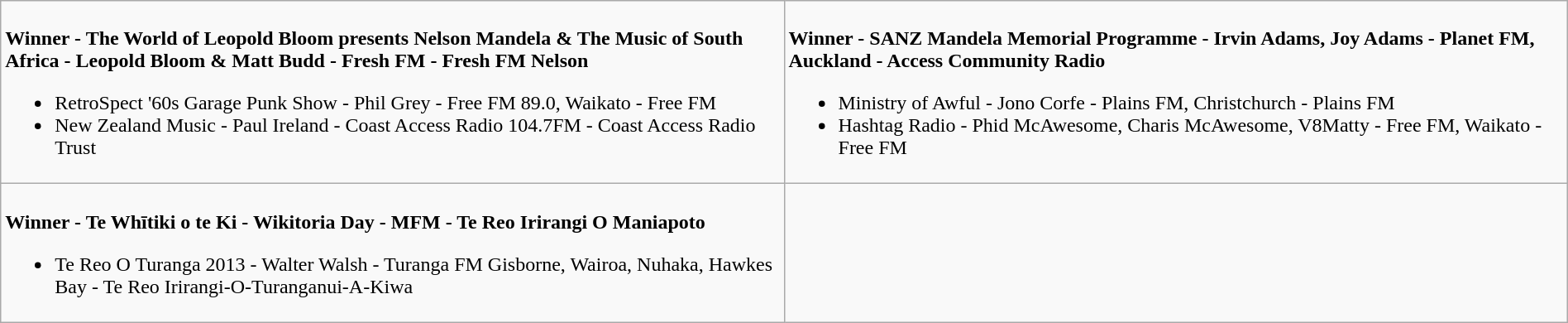<table class=wikitable width="100%">
<tr>
<td valign="top" width="50%"><br>
<strong>Winner - The World of Leopold Bloom presents Nelson Mandela & The Music of South Africa - Leopold Bloom & Matt Budd  - Fresh FM - Fresh FM Nelson</strong><ul><li>RetroSpect '60s Garage Punk Show - Phil Grey  - Free FM 89.0, Waikato - Free FM</li><li>New Zealand Music - Paul Ireland - Coast Access Radio 104.7FM - Coast Access Radio Trust</li></ul></td>
<td valign="top"  width="50%"><br>
<strong>Winner - SANZ Mandela Memorial Programme - Irvin Adams, Joy Adams - Planet FM, Auckland - Access Community Radio</strong><ul><li>Ministry of Awful - Jono Corfe - Plains FM, Christchurch - Plains FM</li><li>Hashtag Radio - Phid McAwesome, Charis McAwesome, V8Matty - Free FM, Waikato - Free FM</li></ul></td>
</tr>
<tr>
<td valign="top" width="50%"><br>
<strong>Winner - Te Whītiki o te Ki - Wikitoria Day - MFM - Te Reo Irirangi O Maniapoto</strong><ul><li>Te Reo O Turanga 2013 - Walter Walsh - Turanga FM Gisborne, Wairoa, Nuhaka, Hawkes Bay - Te Reo Irirangi-O-Turanganui-A-Kiwa</li></ul></td>
<td valign="top"  width="50%"></td>
</tr>
</table>
